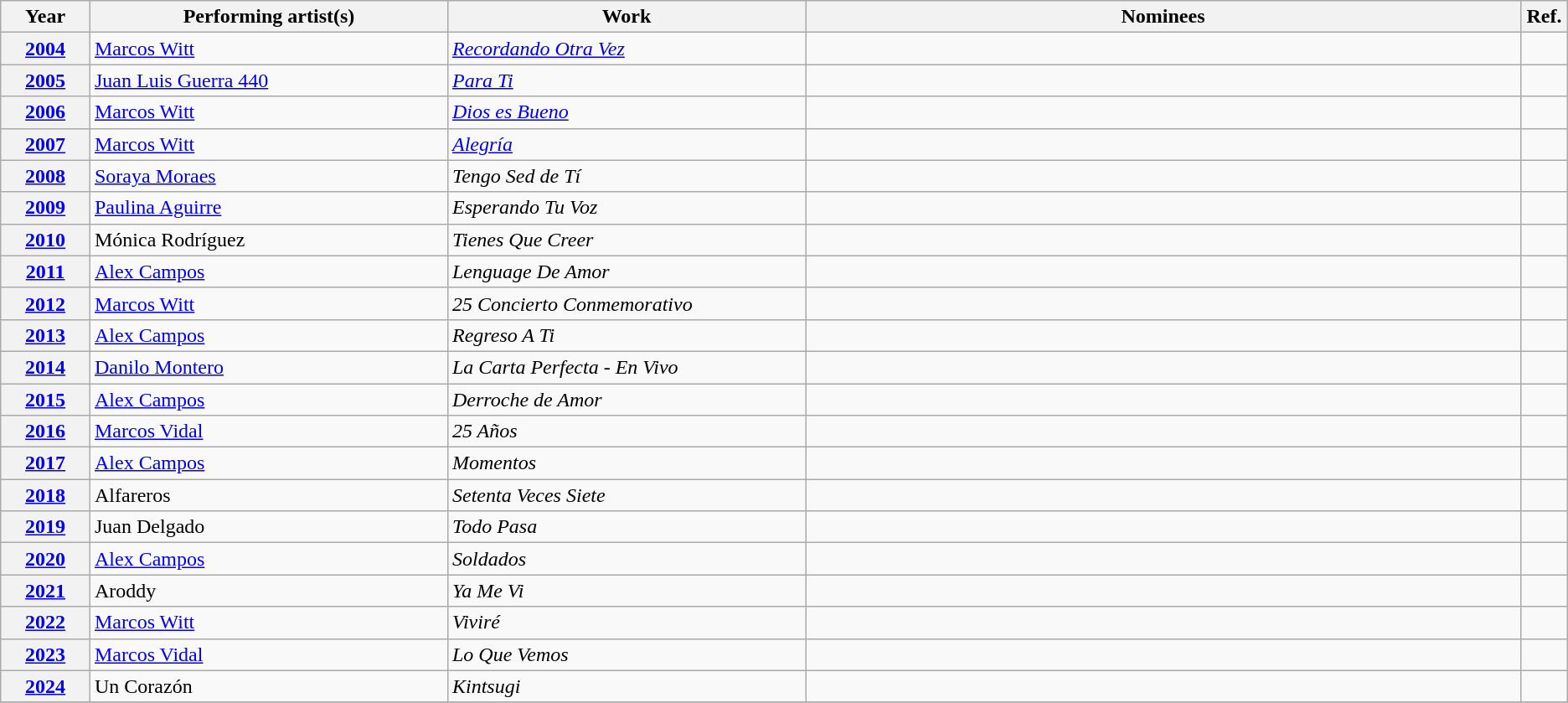<table class="wikitable">
<tr>
<th width="5%">Year</th>
<th width="20%">Performing artist(s)</th>
<th width="20%">Work</th>
<th width="40%">Nominees</th>
<th width="1%">Ref.</th>
</tr>
<tr>
<th><a href='#'>2004</a></th>
<td><a href='#'>Marcos Witt</a></td>
<td><em><a href='#'>Recordando Otra Vez</a></em></td>
<td></td>
<td></td>
</tr>
<tr>
<th><a href='#'>2005</a></th>
<td><a href='#'>Juan Luis Guerra 440</a></td>
<td><em><a href='#'>Para Ti</a></em></td>
<td></td>
<td></td>
</tr>
<tr>
<th><a href='#'>2006</a></th>
<td><a href='#'>Marcos Witt</a></td>
<td><em><a href='#'>Dios es Bueno</a></em></td>
<td></td>
<td></td>
</tr>
<tr>
<th><a href='#'>2007</a></th>
<td><a href='#'>Marcos Witt</a></td>
<td><em><a href='#'>Alegría</a></em></td>
<td></td>
<td></td>
</tr>
<tr>
<th><a href='#'>2008</a></th>
<td><a href='#'>Soraya Moraes</a></td>
<td><em>Tengo Sed de Tí</em></td>
<td></td>
<td></td>
</tr>
<tr>
<th><a href='#'>2009</a></th>
<td><a href='#'>Paulina Aguirre</a></td>
<td><em>Esperando Tu Voz</em></td>
<td></td>
<td></td>
</tr>
<tr>
<th><a href='#'>2010</a></th>
<td>Mónica Rodríguez</td>
<td><em>Tienes Que Creer</em></td>
<td></td>
<td></td>
</tr>
<tr>
<th><a href='#'>2011</a></th>
<td><a href='#'>Alex Campos</a></td>
<td><em>Lenguage De Amor</em></td>
<td></td>
<td></td>
</tr>
<tr>
<th><a href='#'>2012</a></th>
<td><a href='#'>Marcos Witt</a></td>
<td><em>25 Concierto Conmemorativo</em></td>
<td></td>
<td></td>
</tr>
<tr>
<th><a href='#'>2013</a></th>
<td><a href='#'>Alex Campos</a></td>
<td><em>Regreso A Ti</em></td>
<td></td>
<td></td>
</tr>
<tr>
<th><a href='#'>2014</a></th>
<td><a href='#'>Danilo Montero</a></td>
<td><em>La Carta Perfecta - En Vivo</em></td>
<td></td>
<td></td>
</tr>
<tr>
<th><a href='#'>2015</a></th>
<td><a href='#'>Alex Campos</a></td>
<td><em>Derroche de Amor</em></td>
<td></td>
<td></td>
</tr>
<tr>
<th><a href='#'>2016</a></th>
<td><a href='#'>Marcos Vidal</a></td>
<td><em>25 Años</em></td>
<td></td>
<td></td>
</tr>
<tr>
<th><a href='#'>2017</a></th>
<td><a href='#'>Alex Campos</a></td>
<td><em>Momentos</em></td>
<td></td>
<td></td>
</tr>
<tr>
<th><a href='#'>2018</a></th>
<td>Alfareros</td>
<td><em>Setenta Veces Siete</em></td>
<td></td>
<td></td>
</tr>
<tr>
<th><a href='#'>2019</a></th>
<td>Juan Delgado</td>
<td><em>Todo Pasa</em></td>
<td></td>
<td></td>
</tr>
<tr>
<th><a href='#'>2020</a></th>
<td><a href='#'>Alex Campos</a></td>
<td><em>Soldados</em></td>
<td></td>
<td></td>
</tr>
<tr>
<th style="text-align:center;"><a href='#'>2021</a></th>
<td>Aroddy</td>
<td><em>Ya Me Vi</em></td>
<td></td>
<td></td>
</tr>
<tr>
<th style="text-align:center;" scope="row"><a href='#'><strong>2022</strong></a></th>
<td><a href='#'>Marcos Witt</a></td>
<td><em>Viviré</em></td>
<td></td>
<td></td>
</tr>
<tr>
<th style="text-align:center;" scope="row"><a href='#'><strong>2023</strong></a></th>
<td><a href='#'>Marcos Vidal</a></td>
<td><em>Lo Que Vemos</em></td>
<td></td>
<td style="text-align:center;"></td>
</tr>
<tr>
<th style="text-align:center;" scope="row"><a href='#'><strong>2024</strong></a></th>
<td>Un Corazón</td>
<td><em>Kintsugi</em></td>
<td></td>
<td align="center"></td>
</tr>
<tr>
</tr>
</table>
